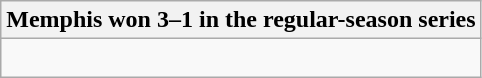<table class="wikitable collapsible collapsed">
<tr>
<th>Memphis won 3–1 in the regular-season series</th>
</tr>
<tr>
<td><br>


</td>
</tr>
</table>
